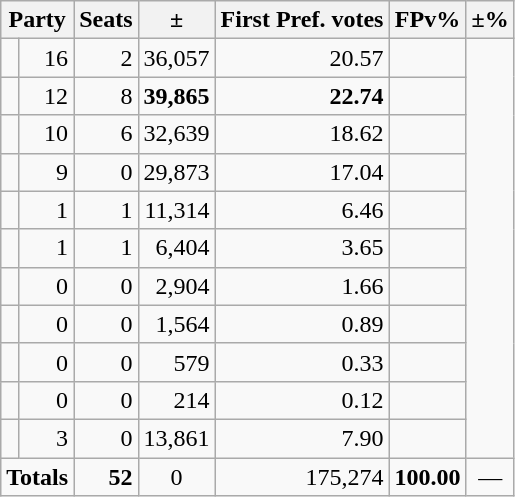<table class=wikitable>
<tr>
<th colspan=2 align=center>Party</th>
<th valign=top>Seats</th>
<th valign=top>±</th>
<th valign=top>First Pref. votes</th>
<th valign=top>FPv%</th>
<th valign=top>±%</th>
</tr>
<tr>
<td></td>
<td align=right>16</td>
<td align=right> 2</td>
<td align=right>36,057</td>
<td align=right>20.57</td>
<td align=right></td>
</tr>
<tr>
<td></td>
<td align=right>12</td>
<td align=right> 8</td>
<td align=right><strong>39,865</strong></td>
<td align=right><strong>22.74</strong></td>
<td align=right></td>
</tr>
<tr>
<td></td>
<td align=right>10</td>
<td align=right> 6</td>
<td align=right>32,639</td>
<td align=right>18.62</td>
<td align=right></td>
</tr>
<tr>
<td></td>
<td align=right>9</td>
<td align=right> 0</td>
<td align=right>29,873</td>
<td align=right>17.04</td>
<td align=right></td>
</tr>
<tr>
<td></td>
<td align=right>1</td>
<td align=right> 1</td>
<td align=right>11,314</td>
<td align=right>6.46</td>
<td align=right></td>
</tr>
<tr>
<td></td>
<td align=right>1</td>
<td align=right> 1</td>
<td align=right>6,404</td>
<td align=right>3.65</td>
<td align=right></td>
</tr>
<tr>
<td></td>
<td align=right>0</td>
<td align=right> 0</td>
<td align=right>2,904</td>
<td align=right>1.66</td>
<td align=right></td>
</tr>
<tr>
<td></td>
<td align=right>0</td>
<td align=right> 0</td>
<td align=right>1,564</td>
<td align=right>0.89</td>
<td align=right></td>
</tr>
<tr>
<td></td>
<td align=right>0</td>
<td align=right> 0</td>
<td align=right>579</td>
<td align=right>0.33</td>
<td align=right></td>
</tr>
<tr>
<td></td>
<td align=right>0</td>
<td align=right> 0</td>
<td align=right>214</td>
<td align=right>0.12</td>
<td align=right></td>
</tr>
<tr>
<td></td>
<td align=right>3</td>
<td align=right> 0</td>
<td align=right>13,861</td>
<td align=right>7.90</td>
<td align=right></td>
</tr>
<tr>
<td colspan=2 align=center><strong>Totals</strong></td>
<td align=right><strong>52</strong></td>
<td align=center> 0</td>
<td align=right>175,274</td>
<td align=center><strong>100.00</strong></td>
<td align=center>—</td>
</tr>
</table>
